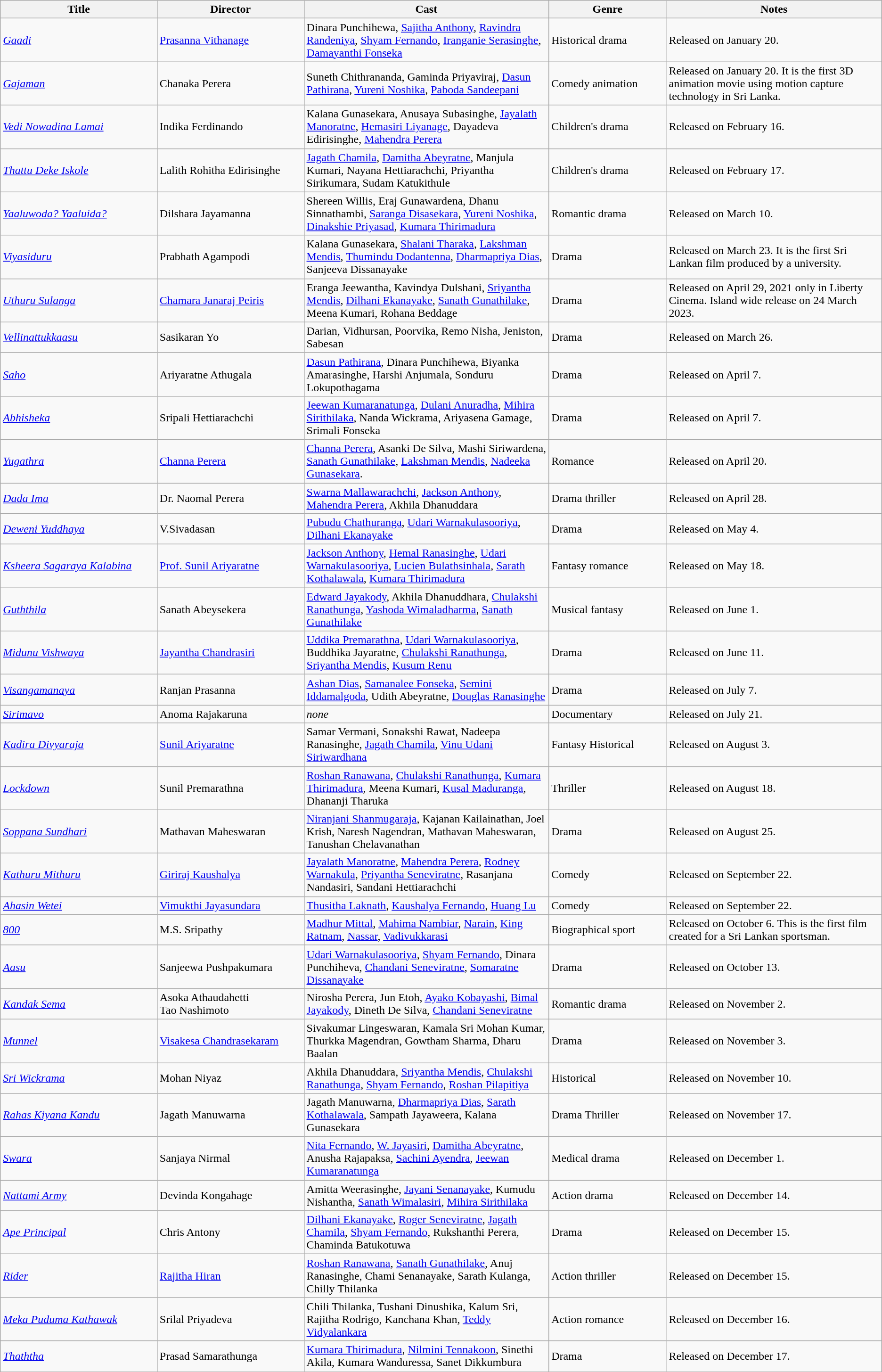<table class="wikitable">
<tr>
<th width=16%>Title</th>
<th width=15%>Director</th>
<th width=25%>Cast</th>
<th width=12%>Genre</th>
<th width=22%>Notes</th>
</tr>
<tr>
<td><em><a href='#'>Gaadi</a></em></td>
<td><a href='#'>Prasanna Vithanage</a></td>
<td>Dinara Punchihewa, <a href='#'>Sajitha Anthony</a>, <a href='#'>Ravindra Randeniya</a>, <a href='#'>Shyam Fernando</a>, <a href='#'>Iranganie Serasinghe</a>, <a href='#'>Damayanthi Fonseka</a></td>
<td>Historical drama</td>
<td>Released on January 20.</td>
</tr>
<tr>
<td><em><a href='#'>Gajaman</a></em></td>
<td>Chanaka Perera</td>
<td>Suneth Chithrananda, Gaminda Priyaviraj, <a href='#'>Dasun Pathirana</a>, <a href='#'>Yureni Noshika</a>, <a href='#'>Paboda Sandeepani</a></td>
<td>Comedy animation</td>
<td>Released on January 20. It is the first 3D animation movie using motion capture technology in Sri Lanka.</td>
</tr>
<tr>
<td><em><a href='#'>Vedi Nowadina Lamai</a></em></td>
<td>Indika Ferdinando</td>
<td>Kalana Gunasekara, Anusaya Subasinghe, <a href='#'>Jayalath Manoratne</a>, <a href='#'>Hemasiri Liyanage</a>, Dayadeva Edirisinghe, <a href='#'>Mahendra Perera</a></td>
<td>Children's drama</td>
<td>Released on February 16.</td>
</tr>
<tr>
<td><em><a href='#'>Thattu Deke Iskole</a></em></td>
<td>Lalith Rohitha Edirisinghe</td>
<td><a href='#'>Jagath Chamila</a>, <a href='#'>Damitha Abeyratne</a>, Manjula Kumari, Nayana Hettiarachchi, Priyantha Sirikumara, Sudam Katukithule</td>
<td>Children's drama</td>
<td>Released on February 17.</td>
</tr>
<tr>
<td><em><a href='#'>Yaaluwoda? Yaaluida?</a></em></td>
<td>Dilshara Jayamanna</td>
<td>Shereen Willis, Eraj Gunawardena, Dhanu Sinnathambi, <a href='#'>Saranga Disasekara</a>, <a href='#'>Yureni Noshika</a>, <a href='#'>Dinakshie Priyasad</a>, <a href='#'>Kumara Thirimadura</a></td>
<td>Romantic drama</td>
<td>Released on March 10.</td>
</tr>
<tr>
<td><em><a href='#'>Viyasiduru</a></em></td>
<td>Prabhath Agampodi</td>
<td>Kalana Gunasekara, <a href='#'>Shalani Tharaka</a>, <a href='#'>Lakshman Mendis</a>, <a href='#'>Thumindu Dodantenna</a>, <a href='#'>Dharmapriya Dias</a>, Sanjeeva Dissanayake</td>
<td>Drama</td>
<td>Released on March 23. It is the first Sri Lankan film produced by a university.</td>
</tr>
<tr>
<td><em><a href='#'>Uthuru Sulanga</a></em></td>
<td><a href='#'>Chamara Janaraj Peiris</a></td>
<td>Eranga Jeewantha, Kavindya Dulshani, <a href='#'>Sriyantha Mendis</a>, <a href='#'>Dilhani Ekanayake</a>, <a href='#'>Sanath Gunathilake</a>, Meena Kumari, Rohana Beddage</td>
<td>Drama</td>
<td>Released on April 29, 2021 only in Liberty Cinema. Island wide release on 24 March 2023.</td>
</tr>
<tr>
<td><em><a href='#'>Vellinattukkaasu</a></em></td>
<td>Sasikaran Yo</td>
<td>Darian, Vidhursan, Poorvika, Remo Nisha, Jeniston, Sabesan</td>
<td>Drama</td>
<td>Released on March 26.</td>
</tr>
<tr>
<td><em><a href='#'>Saho</a></em></td>
<td>Ariyaratne Athugala</td>
<td><a href='#'>Dasun Pathirana</a>, Dinara Punchihewa, Biyanka Amarasinghe, Harshi Anjumala, Sonduru Lokupothagama</td>
<td>Drama</td>
<td>Released on April 7.</td>
</tr>
<tr>
<td><em><a href='#'>Abhisheka</a></em></td>
<td>Sripali Hettiarachchi</td>
<td><a href='#'>Jeewan Kumaranatunga</a>, <a href='#'>Dulani Anuradha</a>, <a href='#'>Mihira Sirithilaka</a>, Nanda Wickrama, Ariyasena Gamage, Srimali Fonseka</td>
<td>Drama</td>
<td>Released on April 7.</td>
</tr>
<tr>
<td><em><a href='#'>Yugathra</a></em></td>
<td><a href='#'>Channa Perera</a></td>
<td><a href='#'>Channa Perera</a>, Asanki De Silva, Mashi Siriwardena, <a href='#'>Sanath Gunathilake</a>, <a href='#'>Lakshman Mendis</a>, <a href='#'>Nadeeka Gunasekara</a>.</td>
<td>Romance</td>
<td>Released on April 20.</td>
</tr>
<tr>
<td><em><a href='#'>Dada Ima</a></em></td>
<td>Dr. Naomal Perera</td>
<td><a href='#'>Swarna Mallawarachchi</a>, <a href='#'>Jackson Anthony</a>, <a href='#'>Mahendra Perera</a>, Akhila Dhanuddara</td>
<td>Drama thriller</td>
<td>Released on April 28.</td>
</tr>
<tr>
<td><em><a href='#'>Deweni Yuddhaya</a></em></td>
<td>V.Sivadasan</td>
<td><a href='#'>Pubudu Chathuranga</a>, <a href='#'>Udari Warnakulasooriya</a>, <a href='#'>Dilhani Ekanayake</a></td>
<td>Drama</td>
<td>Released on May 4.</td>
</tr>
<tr>
<td><em><a href='#'>Ksheera Sagaraya Kalabina</a></em></td>
<td><a href='#'>Prof. Sunil Ariyaratne</a></td>
<td><a href='#'>Jackson Anthony</a>, <a href='#'>Hemal Ranasinghe</a>, <a href='#'>Udari Warnakulasooriya</a>, <a href='#'>Lucien Bulathsinhala</a>, <a href='#'>Sarath Kothalawala</a>, <a href='#'>Kumara Thirimadura</a></td>
<td>Fantasy romance</td>
<td>Released on May 18.</td>
</tr>
<tr>
<td><em><a href='#'>Guththila</a></em></td>
<td>Sanath Abeysekera</td>
<td><a href='#'>Edward Jayakody</a>, Akhila Dhanuddhara, <a href='#'>Chulakshi Ranathunga</a>, <a href='#'>Yashoda Wimaladharma</a>, <a href='#'>Sanath Gunathilake</a></td>
<td>Musical fantasy</td>
<td>Released on June 1.</td>
</tr>
<tr>
<td><em><a href='#'>Midunu Vishwaya</a></em></td>
<td><a href='#'>Jayantha Chandrasiri</a></td>
<td><a href='#'>Uddika Premarathna</a>, <a href='#'>Udari Warnakulasooriya</a>, Buddhika Jayaratne, <a href='#'>Chulakshi Ranathunga</a>, <a href='#'>Sriyantha Mendis</a>, <a href='#'>Kusum Renu</a></td>
<td>Drama</td>
<td>Released on June 11.</td>
</tr>
<tr>
<td><em><a href='#'>Visangamanaya</a></em></td>
<td>Ranjan Prasanna</td>
<td><a href='#'>Ashan Dias</a>, <a href='#'>Samanalee Fonseka</a>, <a href='#'>Semini Iddamalgoda</a>, Udith Abeyratne, <a href='#'>Douglas Ranasinghe</a></td>
<td>Drama</td>
<td>Released on July 7.</td>
</tr>
<tr>
<td><em><a href='#'>Sirimavo</a></em></td>
<td>Anoma Rajakaruna</td>
<td><em>none</em></td>
<td>Documentary</td>
<td>Released on July 21.</td>
</tr>
<tr>
<td><em><a href='#'>Kadira Divyaraja</a></em></td>
<td><a href='#'>Sunil Ariyaratne</a></td>
<td>Samar Vermani, Sonakshi Rawat, Nadeepa Ranasinghe, <a href='#'>Jagath Chamila</a>, <a href='#'>Vinu Udani Siriwardhana</a></td>
<td>Fantasy Historical</td>
<td>Released on August 3.</td>
</tr>
<tr>
<td><em><a href='#'>Lockdown</a></em></td>
<td>Sunil Premarathna</td>
<td><a href='#'>Roshan Ranawana</a>, <a href='#'>Chulakshi Ranathunga</a>, <a href='#'>Kumara Thirimadura</a>, Meena Kumari, <a href='#'>Kusal Maduranga</a>, Dhananji Tharuka</td>
<td>Thriller</td>
<td>Released on August 18.</td>
</tr>
<tr>
<td><em><a href='#'>Soppana Sundhari</a></em></td>
<td>Mathavan Maheswaran</td>
<td><a href='#'>Niranjani Shanmugaraja</a>, Kajanan Kailainathan, Joel Krish, Naresh Nagendran, Mathavan Maheswaran, Tanushan Chelavanathan</td>
<td>Drama</td>
<td>Released on August 25.</td>
</tr>
<tr>
<td><em><a href='#'>Kathuru Mithuru</a></em></td>
<td><a href='#'>Giriraj Kaushalya</a></td>
<td><a href='#'>Jayalath Manoratne</a>, <a href='#'>Mahendra Perera</a>, <a href='#'>Rodney Warnakula</a>, <a href='#'>Priyantha Seneviratne</a>, Rasanjana Nandasiri, Sandani Hettiarachchi</td>
<td>Comedy</td>
<td>Released on September 22.</td>
</tr>
<tr>
<td><em><a href='#'>Ahasin Wetei</a></em></td>
<td><a href='#'>Vimukthi Jayasundara</a></td>
<td><a href='#'>Thusitha Laknath</a>, <a href='#'>Kaushalya Fernando</a>, <a href='#'>Huang Lu</a></td>
<td>Comedy</td>
<td>Released on September 22.</td>
</tr>
<tr>
<td><em><a href='#'>800</a></em></td>
<td>M.S. Sripathy</td>
<td><a href='#'>Madhur Mittal</a>, <a href='#'>Mahima Nambiar</a>, <a href='#'>Narain</a>, <a href='#'>King Ratnam</a>, <a href='#'>Nassar</a>, <a href='#'>Vadivukkarasi</a></td>
<td>Biographical sport</td>
<td>Released on October 6. This is the first film created for a Sri Lankan sportsman.</td>
</tr>
<tr>
<td><em><a href='#'>Aasu</a></em></td>
<td>Sanjeewa Pushpakumara</td>
<td><a href='#'>Udari Warnakulasooriya</a>, <a href='#'>Shyam Fernando</a>, Dinara Punchiheva, <a href='#'>Chandani Seneviratne</a>, <a href='#'>Somaratne Dissanayake</a></td>
<td>Drama</td>
<td>Released on October 13.</td>
</tr>
<tr>
<td><em><a href='#'>Kandak Sema</a></em></td>
<td>Asoka Athaudahetti <br>Tao Nashimoto</td>
<td>Nirosha Perera, Jun Etoh, <a href='#'>Ayako Kobayashi</a>, <a href='#'>Bimal Jayakody</a>, Dineth De Silva, <a href='#'>Chandani Seneviratne</a></td>
<td>Romantic drama</td>
<td>Released on November 2.</td>
</tr>
<tr>
<td><em><a href='#'>Munnel</a></em></td>
<td><a href='#'>Visakesa Chandrasekaram</a></td>
<td>Sivakumar Lingeswaran, Kamala Sri Mohan Kumar, Thurkka Magendran, Gowtham Sharma, Dharu Baalan</td>
<td>Drama</td>
<td>Released on November 3.</td>
</tr>
<tr>
<td><em><a href='#'>Sri Wickrama</a></em></td>
<td>Mohan Niyaz</td>
<td>Akhila Dhanuddara, <a href='#'>Sriyantha Mendis</a>, <a href='#'>Chulakshi Ranathunga</a>, <a href='#'>Shyam Fernando</a>, <a href='#'>Roshan Pilapitiya</a></td>
<td>Historical</td>
<td>Released on November 10.</td>
</tr>
<tr>
<td><em><a href='#'>Rahas Kiyana Kandu</a></em></td>
<td>Jagath Manuwarna</td>
<td>Jagath Manuwarna, <a href='#'>Dharmapriya Dias</a>, <a href='#'>Sarath Kothalawala</a>, Sampath Jayaweera, Kalana Gunasekara</td>
<td>Drama Thriller</td>
<td>Released on November 17.</td>
</tr>
<tr>
<td><em><a href='#'>Swara</a></em></td>
<td>Sanjaya Nirmal</td>
<td><a href='#'>Nita Fernando</a>, <a href='#'>W. Jayasiri</a>, <a href='#'>Damitha Abeyratne</a>, Anusha Rajapaksa, <a href='#'>Sachini Ayendra</a>, <a href='#'>Jeewan Kumaranatunga</a></td>
<td>Medical drama</td>
<td>Released on December 1.</td>
</tr>
<tr>
<td><em><a href='#'>Nattami Army</a></em></td>
<td>Devinda Kongahage</td>
<td>Amitta Weerasinghe, <a href='#'>Jayani Senanayake</a>, Kumudu Nishantha, <a href='#'>Sanath Wimalasiri</a>, <a href='#'>Mihira Sirithilaka</a></td>
<td>Action drama</td>
<td>Released on December 14.</td>
</tr>
<tr>
<td><em><a href='#'>Ape Principal</a></em></td>
<td>Chris Antony</td>
<td><a href='#'>Dilhani Ekanayake</a>, <a href='#'>Roger Seneviratne</a>, <a href='#'>Jagath Chamila</a>, <a href='#'>Shyam Fernando</a>, Rukshanthi Perera, Chaminda Batukotuwa</td>
<td>Drama</td>
<td>Released on December 15.</td>
</tr>
<tr>
<td><em><a href='#'>Rider</a></em></td>
<td><a href='#'>Rajitha Hiran</a></td>
<td><a href='#'>Roshan Ranawana</a>, <a href='#'>Sanath Gunathilake</a>, Anuj Ranasinghe, Chami Senanayake, Sarath Kulanga, Chilly Thilanka</td>
<td>Action thriller</td>
<td>Released on December 15.</td>
</tr>
<tr>
<td><em><a href='#'>Meka Puduma Kathawak</a></em></td>
<td>Srilal Priyadeva</td>
<td>Chili Thilanka, Tushani Dinushika, Kalum Sri, Rajitha Rodrigo, Kanchana Khan, <a href='#'>Teddy Vidyalankara</a></td>
<td>Action romance</td>
<td>Released on December 16.</td>
</tr>
<tr>
<td><em><a href='#'>Thaththa</a></em></td>
<td>Prasad Samarathunga</td>
<td><a href='#'>Kumara Thirimadura</a>, <a href='#'>Nilmini Tennakoon</a>, Sinethi Akila, Kumara Wanduressa, Sanet Dikkumbura</td>
<td>Drama</td>
<td>Released on December 17.</td>
</tr>
</table>
